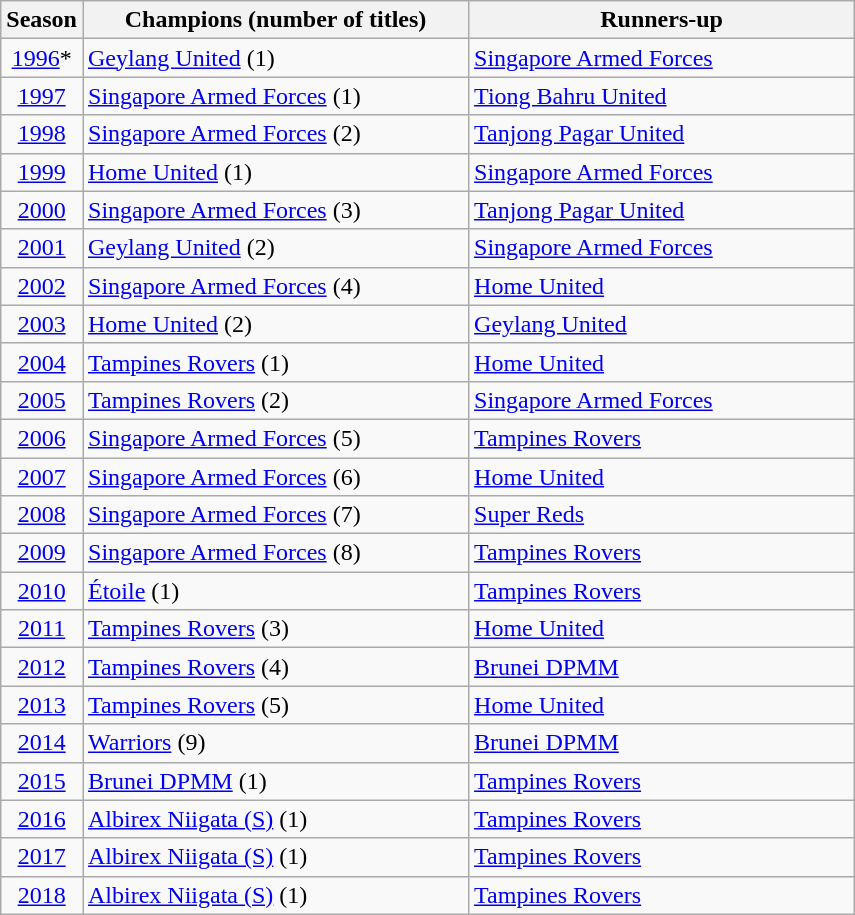<table class="wikitable" style="text-align:center">
<tr>
<th width="35">Season</th>
<th style="width:250px;">Champions (number of titles)</th>
<th style="width:250px;">Runners-up</th>
</tr>
<tr>
<td><a href='#'>1996</a>*</td>
<td align="left"><a href='#'>Geylang United</a> (1)</td>
<td align="left"><a href='#'>Singapore Armed Forces</a></td>
</tr>
<tr>
<td><a href='#'>1997</a></td>
<td align="left"><a href='#'>Singapore Armed Forces</a> (1)</td>
<td align="left"><a href='#'>Tiong Bahru United</a></td>
</tr>
<tr>
<td><a href='#'>1998</a></td>
<td align="left"><a href='#'>Singapore Armed Forces</a> (2)</td>
<td align="left"><a href='#'>Tanjong Pagar United</a></td>
</tr>
<tr>
<td><a href='#'>1999</a></td>
<td align="left"><a href='#'>Home United</a> (1)</td>
<td align="left"><a href='#'>Singapore Armed Forces</a></td>
</tr>
<tr>
<td><a href='#'>2000</a></td>
<td align="left"><a href='#'>Singapore Armed Forces</a> (3)</td>
<td align="left"><a href='#'>Tanjong Pagar United</a></td>
</tr>
<tr>
<td><a href='#'>2001</a></td>
<td align="left"><a href='#'>Geylang United</a> (2)</td>
<td align="left"><a href='#'>Singapore Armed Forces</a></td>
</tr>
<tr>
<td><a href='#'>2002</a></td>
<td align="left"><a href='#'>Singapore Armed Forces</a> (4)</td>
<td align="left"><a href='#'>Home United</a></td>
</tr>
<tr>
<td><a href='#'>2003</a></td>
<td align="left"><a href='#'>Home United</a> (2)</td>
<td align="left"><a href='#'>Geylang United</a></td>
</tr>
<tr>
<td><a href='#'>2004</a></td>
<td align="left"><a href='#'>Tampines Rovers</a> (1)</td>
<td align="left"><a href='#'>Home United</a></td>
</tr>
<tr>
<td><a href='#'>2005</a></td>
<td align="left"><a href='#'>Tampines Rovers</a> (2)</td>
<td align="left"><a href='#'>Singapore Armed Forces</a></td>
</tr>
<tr>
<td><a href='#'>2006</a></td>
<td align="left"><a href='#'>Singapore Armed Forces</a> (5)</td>
<td align="left"><a href='#'>Tampines Rovers</a></td>
</tr>
<tr>
<td><a href='#'>2007</a></td>
<td align="left"><a href='#'>Singapore Armed Forces</a> (6)</td>
<td align="left"><a href='#'>Home United</a></td>
</tr>
<tr>
<td><a href='#'>2008</a></td>
<td align="left"><a href='#'>Singapore Armed Forces</a> (7)</td>
<td align="left"> <a href='#'>Super Reds</a></td>
</tr>
<tr>
<td><a href='#'>2009</a></td>
<td align="left"><a href='#'>Singapore Armed Forces</a> (8)</td>
<td align="left"><a href='#'>Tampines Rovers</a></td>
</tr>
<tr>
<td><a href='#'>2010</a></td>
<td align="left"> <a href='#'>Étoile</a> (1)</td>
<td align="left"><a href='#'>Tampines Rovers</a></td>
</tr>
<tr>
<td><a href='#'>2011</a></td>
<td align="left"><a href='#'>Tampines Rovers</a> (3)</td>
<td align="left"><a href='#'>Home United</a></td>
</tr>
<tr>
<td><a href='#'>2012</a></td>
<td align="left"><a href='#'>Tampines Rovers</a> (4)</td>
<td align="left"> <a href='#'>Brunei DPMM</a></td>
</tr>
<tr>
<td><a href='#'>2013</a></td>
<td align="left"><a href='#'>Tampines Rovers</a> (5)</td>
<td align="left"><a href='#'>Home United</a></td>
</tr>
<tr>
<td><a href='#'>2014</a></td>
<td align="left"><a href='#'>Warriors</a> (9)</td>
<td align="left"> <a href='#'>Brunei DPMM</a></td>
</tr>
<tr>
<td><a href='#'>2015</a></td>
<td align="left"> <a href='#'>Brunei DPMM</a> (1)</td>
<td align="left"><a href='#'>Tampines Rovers</a></td>
</tr>
<tr>
<td><a href='#'>2016</a></td>
<td align="left"> <a href='#'>Albirex Niigata (S)</a> (1)</td>
<td align="left"><a href='#'>Tampines Rovers</a></td>
</tr>
<tr>
<td><a href='#'>2017</a></td>
<td align="left"> <a href='#'>Albirex Niigata (S)</a> (1)</td>
<td align="left"><a href='#'>Tampines Rovers</a></td>
</tr>
<tr>
<td><a href='#'>2018</a></td>
<td align="left"> <a href='#'>Albirex Niigata (S)</a> (1)</td>
<td align="left"><a href='#'>Tampines Rovers</a></td>
</tr>
</table>
